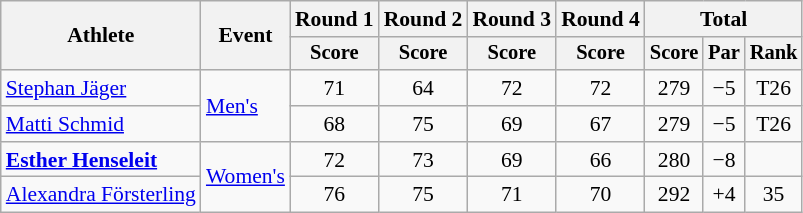<table class=wikitable style=font-size:90%;text-align:center>
<tr>
<th rowspan=2>Athlete</th>
<th rowspan=2>Event</th>
<th>Round 1</th>
<th>Round 2</th>
<th>Round 3</th>
<th>Round 4</th>
<th colspan=3>Total</th>
</tr>
<tr style=font-size:95%>
<th>Score</th>
<th>Score</th>
<th>Score</th>
<th>Score</th>
<th>Score</th>
<th>Par</th>
<th>Rank</th>
</tr>
<tr>
<td align=left><a href='#'>Stephan Jäger</a></td>
<td align=left rowspan=2><a href='#'>Men's</a></td>
<td>71</td>
<td>64</td>
<td>72</td>
<td>72</td>
<td>279</td>
<td>−5</td>
<td>T26</td>
</tr>
<tr>
<td align=left><a href='#'>Matti Schmid</a></td>
<td>68</td>
<td>75</td>
<td>69</td>
<td>67</td>
<td>279</td>
<td>−5</td>
<td>T26</td>
</tr>
<tr>
<td align=left><strong><a href='#'>Esther Henseleit</a></strong></td>
<td align=left rowspan=2><a href='#'>Women's</a></td>
<td>72</td>
<td>73</td>
<td>69</td>
<td>66</td>
<td>280</td>
<td>−8</td>
<td></td>
</tr>
<tr>
<td align=left><a href='#'>Alexandra Försterling</a></td>
<td>76</td>
<td>75</td>
<td>71</td>
<td>70</td>
<td>292</td>
<td>+4</td>
<td>35</td>
</tr>
</table>
